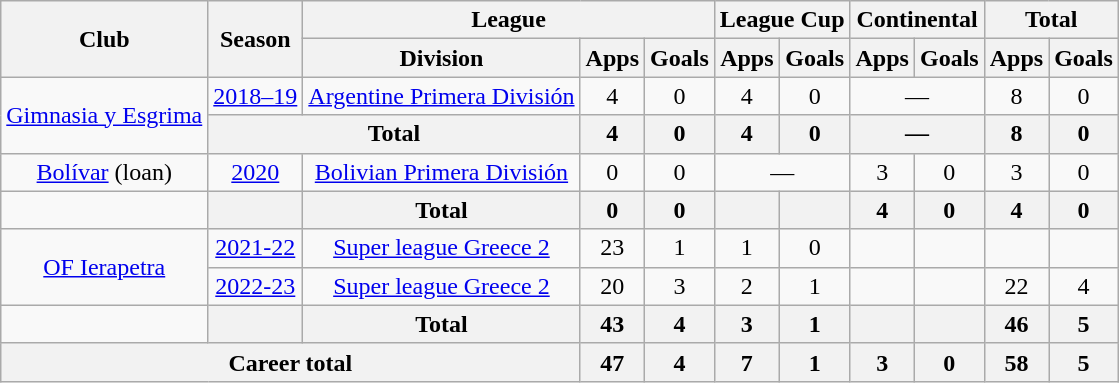<table class="wikitable" style="text-align:center">
<tr>
<th rowspan="2">Club</th>
<th rowspan="2">Season</th>
<th colspan="3">League</th>
<th colspan="2">League Cup</th>
<th colspan="2">Continental</th>
<th colspan="2">Total</th>
</tr>
<tr>
<th>Division</th>
<th>Apps</th>
<th>Goals</th>
<th>Apps</th>
<th>Goals</th>
<th>Apps</th>
<th>Goals</th>
<th>Apps</th>
<th>Goals</th>
</tr>
<tr>
<td rowspan="2"><a href='#'>Gimnasia y Esgrima</a></td>
<td><a href='#'>2018–19</a></td>
<td><a href='#'>Argentine Primera División</a></td>
<td>4</td>
<td>0</td>
<td>4</td>
<td>0</td>
<td colspan="2">—</td>
<td>8</td>
<td>0</td>
</tr>
<tr>
<th colspan="2">Total</th>
<th>4</th>
<th>0</th>
<th>4</th>
<th>0</th>
<th colspan="2">—</th>
<th>8</th>
<th>0</th>
</tr>
<tr>
<td rowspan="1"><a href='#'>Bolívar</a> (loan)</td>
<td><a href='#'>2020</a></td>
<td rowspan="1"><a href='#'>Bolivian Primera División</a></td>
<td>0</td>
<td>0</td>
<td colspan="2">—</td>
<td>3</td>
<td>0</td>
<td>3</td>
<td>0</td>
</tr>
<tr>
<td></td>
<th></th>
<th>Total</th>
<th>0</th>
<th>0</th>
<th></th>
<th></th>
<th>4</th>
<th>0</th>
<th>4</th>
<th>0</th>
</tr>
<tr>
<td rowspan="2"><a href='#'>OF Ierapetra</a></td>
<td><a href='#'>2021-22</a></td>
<td><a href='#'>Super league Greece 2</a></td>
<td>23</td>
<td>1</td>
<td>1</td>
<td>0</td>
<td></td>
<td></td>
<td></td>
<td></td>
</tr>
<tr>
<td><a href='#'>2022-23</a></td>
<td><a href='#'>Super league Greece 2</a></td>
<td>20</td>
<td>3</td>
<td>2</td>
<td>1</td>
<td></td>
<td></td>
<td>22</td>
<td>4</td>
</tr>
<tr>
<td></td>
<th></th>
<th>Total</th>
<th>43</th>
<th>4</th>
<th>3</th>
<th>1</th>
<th></th>
<th></th>
<th>46</th>
<th>5</th>
</tr>
<tr>
<th colspan="3">Career total</th>
<th>47</th>
<th>4</th>
<th>7</th>
<th>1</th>
<th>3</th>
<th>0</th>
<th>58</th>
<th>5</th>
</tr>
</table>
